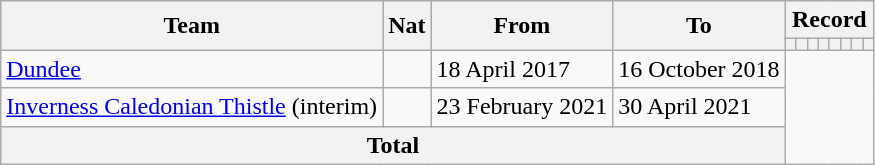<table class="wikitable" style="text-align:center">
<tr>
<th rowspan="2">Team</th>
<th rowspan="2">Nat</th>
<th rowspan="2">From</th>
<th rowspan="2">To</th>
<th colspan="8">Record</th>
</tr>
<tr>
<th></th>
<th></th>
<th></th>
<th></th>
<th></th>
<th></th>
<th></th>
<th></th>
</tr>
<tr>
<td align=left><a href='#'>Dundee</a></td>
<td></td>
<td align=left>18 April 2017</td>
<td align=left>16 October 2018<br></td>
</tr>
<tr>
<td align=left><a href='#'>Inverness Caledonian Thistle</a> (interim)</td>
<td></td>
<td align=left>23 February 2021</td>
<td align=left>30 April 2021<br></td>
</tr>
<tr>
<th colspan="4">Total<br></th>
</tr>
</table>
